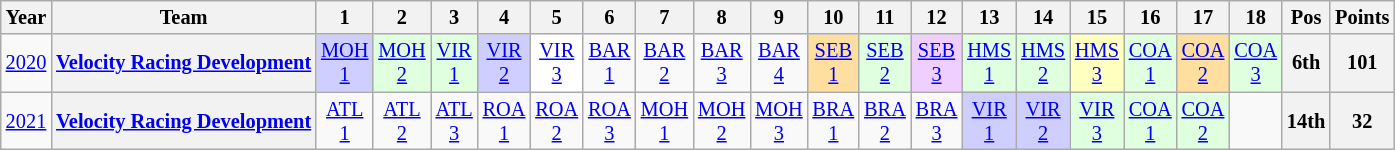<table class="wikitable" style="text-align:center; font-size:85%">
<tr>
<th>Year</th>
<th>Team</th>
<th>1</th>
<th>2</th>
<th>3</th>
<th>4</th>
<th>5</th>
<th>6</th>
<th>7</th>
<th>8</th>
<th>9</th>
<th>10</th>
<th>11</th>
<th>12</th>
<th>13</th>
<th>14</th>
<th>15</th>
<th>16</th>
<th>17</th>
<th>18</th>
<th>Pos</th>
<th>Points</th>
</tr>
<tr>
<td><a href='#'>2020</a></td>
<th nowrap><a href='#'>Velocity Racing Development</a></th>
<td style="background:#CFCFFF;"><a href='#'>MOH<br>1</a><br></td>
<td style="background:#DFFFDF;"><a href='#'>MOH<br>2</a><br></td>
<td style="background:#DFFFDF;"><a href='#'>VIR<br>1</a><br></td>
<td style="background:#CFCFFF;"><a href='#'>VIR<br>2</a><br></td>
<td style="background:#FFFFFF;"><a href='#'>VIR<br>3</a><br></td>
<td><a href='#'>BAR<br>1</a></td>
<td><a href='#'>BAR<br>2</a></td>
<td><a href='#'>BAR<br>3</a></td>
<td><a href='#'>BAR<br>4</a></td>
<td style="background:#FFDF9F;"><a href='#'>SEB<br>1</a><br></td>
<td style="background:#DFFFDF;"><a href='#'>SEB<br>2</a><br></td>
<td style="background:#EFCFFF;"><a href='#'>SEB<br>3</a><br></td>
<td style="background:#DFFFDF;"><a href='#'>HMS<br>1</a><br></td>
<td style="background:#DFFFDF;"><a href='#'>HMS<br>2</a><br></td>
<td style="background:#FFFFBF;"><a href='#'>HMS<br>3</a><br></td>
<td style="background:#DFFFDF;"><a href='#'>COA<br>1</a><br></td>
<td style="background:#FFDF9F;"><a href='#'>COA<br>2</a><br></td>
<td style="background:#DFFFDF;"><a href='#'>COA<br>3</a><br></td>
<th>6th</th>
<th>101</th>
</tr>
<tr>
<td><a href='#'>2021</a></td>
<th nowrap><a href='#'>Velocity Racing Development</a></th>
<td><a href='#'>ATL<br>1</a></td>
<td><a href='#'>ATL<br>2</a></td>
<td><a href='#'>ATL<br>3</a></td>
<td><a href='#'>ROA<br>1</a></td>
<td><a href='#'>ROA<br>2</a></td>
<td><a href='#'>ROA<br>3</a></td>
<td><a href='#'>MOH<br>1</a></td>
<td><a href='#'>MOH<br>2</a></td>
<td><a href='#'>MOH<br>3</a></td>
<td><a href='#'>BRA<br>1</a></td>
<td><a href='#'>BRA<br>2</a></td>
<td><a href='#'>BRA<br>3</a></td>
<td style="background:#CFCFFF;"><a href='#'>VIR<br>1</a><br></td>
<td style="background:#CFCFFF;"><a href='#'>VIR<br>2</a><br></td>
<td style="background:#DFFFDF;"><a href='#'>VIR<br>3</a><br></td>
<td style="background:#DFFFDF;"><a href='#'>COA<br>1</a><br></td>
<td style="background:#DFFFDF;"><a href='#'>COA<br>2</a><br></td>
<td></td>
<th>14th</th>
<th>32</th>
</tr>
</table>
